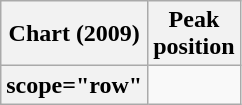<table class="wikitable sortable plainrowheaders">
<tr>
<th scope="col">Chart (2009)</th>
<th scope="col">Peak<br>position</th>
</tr>
<tr>
<th>scope="row"</th>
</tr>
</table>
